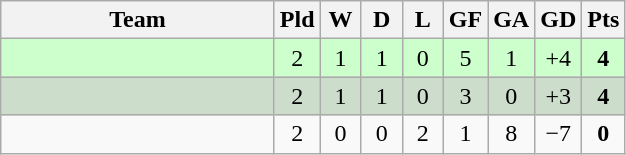<table class="wikitable" style="text-align:center">
<tr>
<th width="175">Team</th>
<th width="20">Pld</th>
<th width="20">W</th>
<th width="20">D</th>
<th width="20">L</th>
<th width="20">GF</th>
<th width="20">GA</th>
<th width="20">GD</th>
<th width="20">Pts</th>
</tr>
<tr bgcolor="#ccffcc">
<td align=left></td>
<td>2</td>
<td>1</td>
<td>1</td>
<td>0</td>
<td>5</td>
<td>1</td>
<td>+4</td>
<td><strong>4</strong></td>
</tr>
<tr bgcolor="#ccddcc">
<td align=left></td>
<td>2</td>
<td>1</td>
<td>1</td>
<td>0</td>
<td>3</td>
<td>0</td>
<td>+3</td>
<td><strong>4</strong></td>
</tr>
<tr align=center>
<td align=left></td>
<td>2</td>
<td>0</td>
<td>0</td>
<td>2</td>
<td>1</td>
<td>8</td>
<td>−7</td>
<td><strong>0</strong></td>
</tr>
</table>
